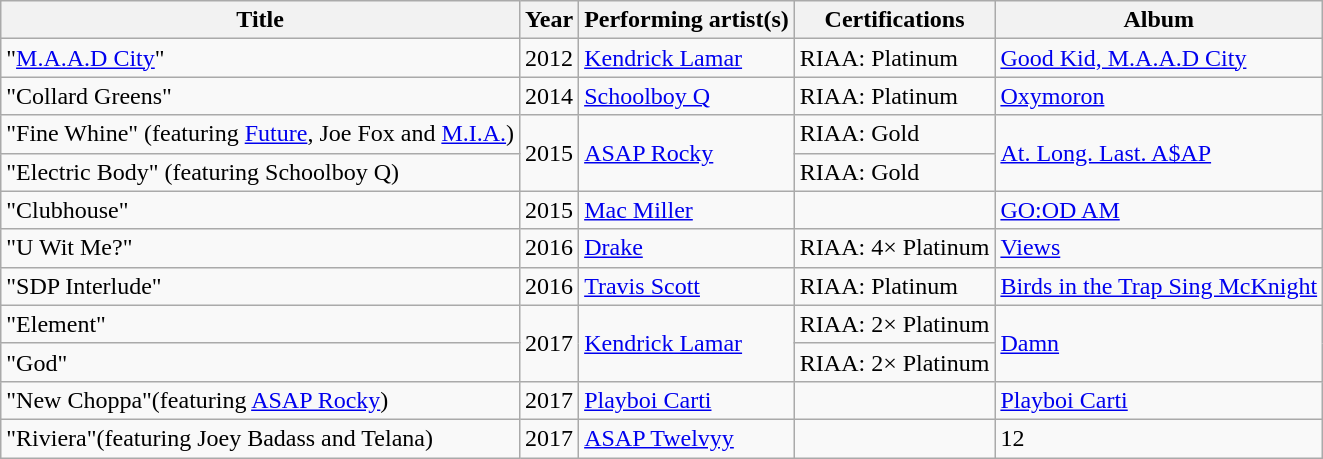<table class="wikitable sortable">
<tr>
<th>Title</th>
<th>Year</th>
<th>Performing artist(s)</th>
<th>Certifications</th>
<th>Album</th>
</tr>
<tr>
<td>"<a href='#'>M.A.A.D City</a>"</td>
<td>2012</td>
<td><a href='#'>Kendrick Lamar</a></td>
<td>RIAA: Platinum</td>
<td><a href='#'>Good Kid, M.A.A.D City</a></td>
</tr>
<tr>
<td>"Collard Greens"</td>
<td>2014</td>
<td><a href='#'>Schoolboy Q</a></td>
<td>RIAA: Platinum</td>
<td><a href='#'>Oxymoron</a></td>
</tr>
<tr>
<td>"Fine Whine" (featuring <a href='#'>Future</a>, Joe Fox and <a href='#'>M.I.A.</a>)</td>
<td rowspan="2">2015</td>
<td rowspan="2"><a href='#'>ASAP Rocky</a></td>
<td>RIAA: Gold</td>
<td rowspan="2"><a href='#'>At. Long. Last. A$AP</a></td>
</tr>
<tr>
<td>"Electric Body" (featuring Schoolboy Q)</td>
<td>RIAA: Gold</td>
</tr>
<tr>
<td>"Clubhouse"</td>
<td>2015</td>
<td><a href='#'>Mac Miller</a></td>
<td></td>
<td><a href='#'>GO:OD AM</a></td>
</tr>
<tr>
<td>"U Wit Me?"</td>
<td>2016</td>
<td><a href='#'>Drake</a></td>
<td>RIAA: 4× Platinum</td>
<td><a href='#'>Views</a></td>
</tr>
<tr>
<td>"SDP Interlude"</td>
<td>2016</td>
<td><a href='#'>Travis Scott</a></td>
<td>RIAA: Platinum</td>
<td><a href='#'>Birds in the Trap Sing McKnight</a></td>
</tr>
<tr>
<td>"Element"</td>
<td rowspan="2">2017</td>
<td rowspan="2"><a href='#'>Kendrick Lamar</a></td>
<td>RIAA: 2× Platinum</td>
<td rowspan="2"><a href='#'>Damn</a></td>
</tr>
<tr>
<td>"God"</td>
<td>RIAA: 2× Platinum</td>
</tr>
<tr>
<td>"New Choppa"(featuring <a href='#'>ASAP Rocky</a>)</td>
<td>2017</td>
<td><a href='#'>Playboi Carti</a></td>
<td></td>
<td><a href='#'>Playboi Carti</a></td>
</tr>
<tr>
<td>"Riviera"(featuring Joey Badass and Telana)</td>
<td>2017</td>
<td><a href='#'>ASAP Twelvyy</a></td>
<td></td>
<td>12</td>
</tr>
</table>
